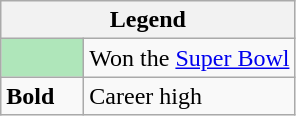<table class="wikitable mw-collapsible mw-collapsed">
<tr>
<th colspan="2">Legend</th>
</tr>
<tr>
<td style="background:#afe6ba; width:3em;"></td>
<td>Won the <a href='#'>Super Bowl</a></td>
</tr>
<tr>
<td><strong>Bold</strong></td>
<td>Career high</td>
</tr>
</table>
